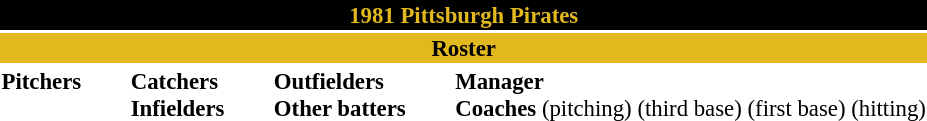<table class="toccolours" style="font-size: 95%;">
<tr>
<th colspan="10" style="background-color: black; color: #e1b81e; text-align: center;">1981 Pittsburgh Pirates</th>
</tr>
<tr>
<td colspan="10" style="background-color: #e1b81e; color: black; text-align: center;"><strong>Roster</strong></td>
</tr>
<tr>
<td valign="top"><strong>Pitchers</strong><br>














</td>
<td width="25px"></td>
<td valign="top"><strong>Catchers</strong><br>

<strong>Infielders</strong>












</td>
<td width="25px"></td>
<td valign="top"><strong>Outfielders</strong><br>




<strong>Other batters</strong>
</td>
<td width="25px"></td>
<td valign="top"><strong>Manager</strong><br>
<strong>Coaches</strong>
 (pitching)
 (third base)
 (first base)
 (hitting)</td>
</tr>
</table>
